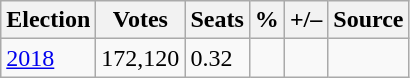<table class="wikitable">
<tr>
<th>Election</th>
<th>Votes</th>
<th>Seats</th>
<th>%</th>
<th>+/–</th>
<th>Source</th>
</tr>
<tr>
<td><a href='#'>2018</a></td>
<td>172,120</td>
<td>0.32</td>
<td></td>
<td></td>
<td></td>
</tr>
</table>
